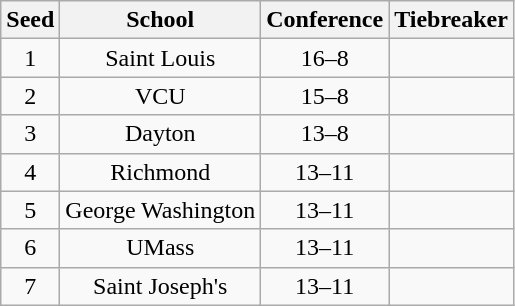<table class="wikitable" style="text-align:center">
<tr>
<th>Seed</th>
<th>School</th>
<th>Conference</th>
<th>Tiebreaker</th>
</tr>
<tr>
<td>1</td>
<td>Saint Louis</td>
<td>16–8</td>
<td></td>
</tr>
<tr>
<td>2</td>
<td>VCU</td>
<td>15–8</td>
<td></td>
</tr>
<tr>
<td>3</td>
<td>Dayton</td>
<td>13–8</td>
<td></td>
</tr>
<tr>
<td>4</td>
<td>Richmond</td>
<td>13–11</td>
<td></td>
</tr>
<tr>
<td>5</td>
<td>George Washington</td>
<td>13–11</td>
<td></td>
</tr>
<tr>
<td>6</td>
<td>UMass</td>
<td>13–11</td>
<td></td>
</tr>
<tr>
<td>7</td>
<td>Saint Joseph's</td>
<td>13–11</td>
<td></td>
</tr>
</table>
